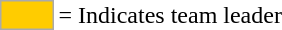<table>
<tr>
<td style="background-color:#FFCC00; border:1px solid #aaaaaa; width:2em;"></td>
<td>= Indicates team leader</td>
</tr>
</table>
